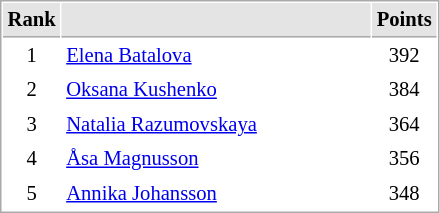<table cellspacing="1" cellpadding="3" style="border:1px solid #AAAAAA;font-size:86%">
<tr bgcolor="#E4E4E4">
<th style="border-bottom:1px solid #AAAAAA" width=10>Rank</th>
<th style="border-bottom:1px solid #AAAAAA" width=200></th>
<th style="border-bottom:1px solid #AAAAAA" width=20>Points</th>
</tr>
<tr>
<td align="center">1</td>
<td> <a href='#'>Elena Batalova</a></td>
<td align=center>392</td>
</tr>
<tr>
<td align="center">2</td>
<td> <a href='#'>Oksana Kushenko</a></td>
<td align=center>384</td>
</tr>
<tr>
<td align="center">3</td>
<td> <a href='#'>Natalia Razumovskaya</a></td>
<td align=center>364</td>
</tr>
<tr>
<td align="center">4</td>
<td> <a href='#'>Åsa Magnusson</a></td>
<td align=center>356</td>
</tr>
<tr>
<td align="center">5</td>
<td> <a href='#'>Annika Johansson</a></td>
<td align=center>348</td>
</tr>
</table>
